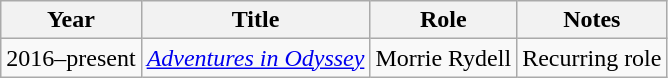<table class="wikitable sortable">
<tr>
<th>Year</th>
<th>Title</th>
<th>Role</th>
<th class="unsortable">Notes</th>
</tr>
<tr>
<td>2016–present</td>
<td><em><a href='#'>Adventures in Odyssey</a></em></td>
<td>Morrie Rydell</td>
<td>Recurring role</td>
</tr>
</table>
